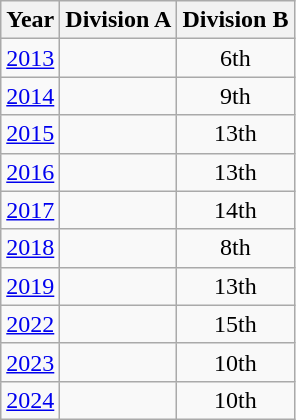<table class="wikitable" style="text-align:center">
<tr>
<th>Year</th>
<th>Division A</th>
<th>Division B</th>
</tr>
<tr>
<td><a href='#'>2013</a></td>
<td></td>
<td>6th</td>
</tr>
<tr>
<td><a href='#'>2014</a></td>
<td></td>
<td>9th</td>
</tr>
<tr>
<td><a href='#'>2015</a></td>
<td></td>
<td>13th</td>
</tr>
<tr>
<td><a href='#'>2016</a></td>
<td></td>
<td>13th</td>
</tr>
<tr>
<td><a href='#'>2017</a></td>
<td></td>
<td>14th</td>
</tr>
<tr>
<td><a href='#'>2018</a></td>
<td></td>
<td>8th</td>
</tr>
<tr>
<td><a href='#'>2019</a></td>
<td></td>
<td>13th</td>
</tr>
<tr>
<td><a href='#'>2022</a></td>
<td></td>
<td>15th</td>
</tr>
<tr>
<td><a href='#'>2023</a></td>
<td></td>
<td>10th</td>
</tr>
<tr>
<td><a href='#'>2024</a></td>
<td></td>
<td>10th</td>
</tr>
</table>
